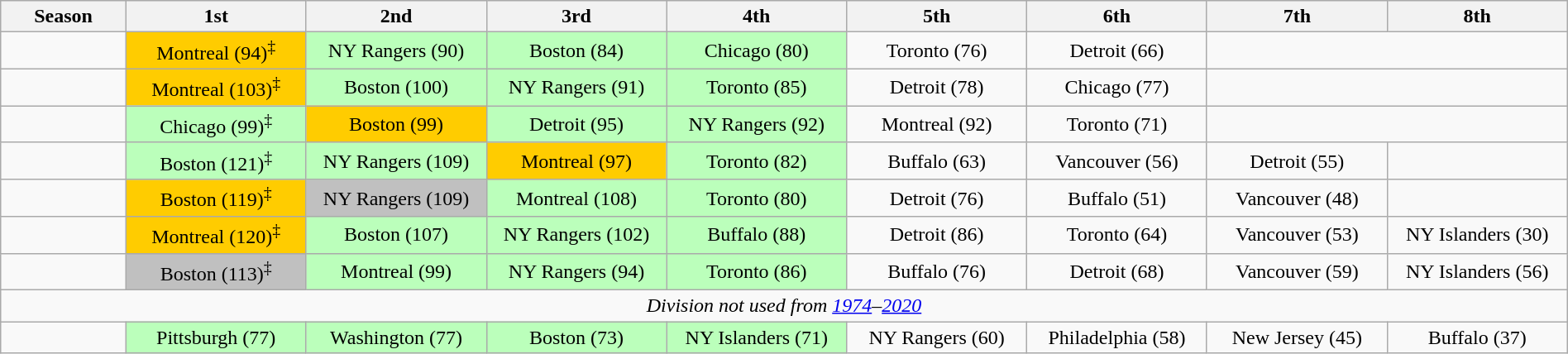<table class="wikitable" width="100%">
<tr>
<th width="8%">Season</th>
<th width="11.5%">1st</th>
<th width="11.5%">2nd</th>
<th width="11.5%">3rd</th>
<th width="11.5%">4th</th>
<th width="11.5%">5th</th>
<th width="11.5%">6th</th>
<th width="11.5%">7th</th>
<th width="11.5%">8th</th>
</tr>
<tr align=center>
<td></td>
<td bgcolor="#ffcc00">Montreal (94)<sup>‡</sup></td>
<td bgcolor="#bbffbb">NY Rangers (90)</td>
<td bgcolor="#bbffbb">Boston (84)</td>
<td bgcolor="#bbffbb">Chicago (80)</td>
<td>Toronto (76)</td>
<td>Detroit (66)</td>
<td colspan="2"></td>
</tr>
<tr align=center>
<td></td>
<td bgcolor="#ffcc00">Montreal (103)<sup>‡</sup></td>
<td bgcolor="#bbffbb">Boston (100)</td>
<td bgcolor="#bbffbb">NY Rangers (91)</td>
<td bgcolor="#bbffbb">Toronto (85)</td>
<td>Detroit (78)</td>
<td>Chicago (77)</td>
<td colspan="2"></td>
</tr>
<tr align=center>
<td></td>
<td bgcolor="#bbffbb">Chicago (99)<sup>‡</sup></td>
<td bgcolor="#ffcc00">Boston (99)</td>
<td bgcolor="#bbffbb">Detroit (95)</td>
<td bgcolor="#bbffbb">NY Rangers (92)</td>
<td>Montreal (92)</td>
<td>Toronto (71)</td>
<td colspan="2"></td>
</tr>
<tr align=center>
<td></td>
<td bgcolor="#bbffbb">Boston (121)<sup>‡</sup></td>
<td bgcolor="#bbffbb">NY Rangers (109)</td>
<td bgcolor="#ffcc00">Montreal (97)</td>
<td bgcolor="#bbffbb">Toronto (82)</td>
<td>Buffalo (63)</td>
<td>Vancouver (56)</td>
<td>Detroit (55)</td>
<td></td>
</tr>
<tr align=center>
<td></td>
<td bgcolor="#ffcc00">Boston (119)<sup>‡</sup></td>
<td bgcolor="#c0c0c0">NY Rangers (109)</td>
<td bgcolor="#bbffbb">Montreal (108)</td>
<td bgcolor="#bbffbb">Toronto (80)</td>
<td>Detroit (76)</td>
<td>Buffalo (51)</td>
<td>Vancouver (48)</td>
<td></td>
</tr>
<tr align=center>
<td></td>
<td bgcolor="#ffcc00">Montreal (120)<sup>‡</sup></td>
<td bgcolor="#bbffbb">Boston (107)</td>
<td bgcolor="#bbffbb">NY Rangers (102)</td>
<td bgcolor="#bbffbb">Buffalo (88)</td>
<td>Detroit (86)</td>
<td>Toronto (64)</td>
<td>Vancouver (53)</td>
<td>NY Islanders (30)</td>
</tr>
<tr align=center>
<td></td>
<td bgcolor="#c0c0c0">Boston (113)<sup>‡</sup></td>
<td bgcolor="#bbffbb">Montreal (99)</td>
<td bgcolor="#bbffbb">NY Rangers (94)</td>
<td bgcolor="#bbffbb">Toronto (86)</td>
<td>Buffalo (76)</td>
<td>Detroit (68)</td>
<td>Vancouver (59)</td>
<td>NY Islanders (56)</td>
</tr>
<tr align=center>
<td colspan="9"><em>Division not used from <a href='#'>1974</a>–<a href='#'>2020</a></em></td>
</tr>
<tr align=center>
<td></td>
<td bgcolor="#bbffbb">Pittsburgh (77)</td>
<td bgcolor="#bbffbb">Washington (77)</td>
<td bgcolor="#bbffbb">Boston (73)</td>
<td bgcolor="#bbffbb">NY Islanders (71)</td>
<td>NY Rangers (60)</td>
<td>Philadelphia (58)</td>
<td>New Jersey (45)</td>
<td>Buffalo (37)</td>
</tr>
</table>
